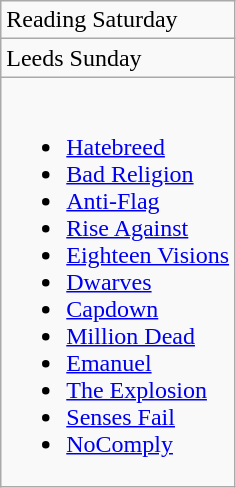<table class="wikitable">
<tr>
<td>Reading Saturday</td>
</tr>
<tr>
<td>Leeds Sunday</td>
</tr>
<tr>
<td><br><ul><li><a href='#'>Hatebreed</a></li><li><a href='#'>Bad Religion</a></li><li><a href='#'>Anti-Flag</a></li><li><a href='#'>Rise Against</a></li><li><a href='#'>Eighteen Visions</a></li><li><a href='#'>Dwarves</a></li><li><a href='#'>Capdown</a></li><li><a href='#'>Million Dead</a></li><li><a href='#'>Emanuel</a></li><li><a href='#'>The Explosion</a></li><li><a href='#'>Senses Fail</a></li><li><a href='#'>NoComply</a></li></ul></td>
</tr>
</table>
